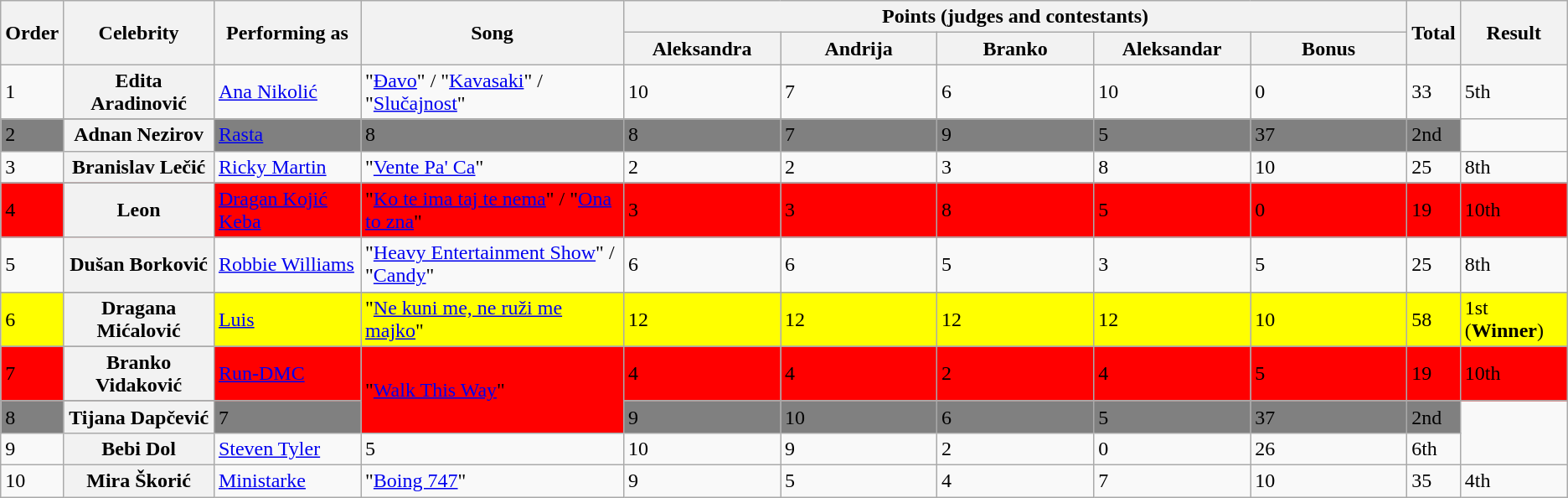<table class=wikitable>
<tr>
<th rowspan="2">Order</th>
<th rowspan="2">Celebrity</th>
<th rowspan="2">Performing as</th>
<th rowspan="2">Song</th>
<th colspan="5" style="width:50%;">Points (judges and contestants)</th>
<th rowspan="2">Total</th>
<th rowspan="2">Result</th>
</tr>
<tr>
<th style="width:10%;">Aleksandra</th>
<th style="width:10%;">Andrija</th>
<th style="width:10%;">Branko</th>
<th style="width:10%;">Aleksandar</th>
<th style="width:10%;">Bonus</th>
</tr>
<tr>
<td>1</td>
<th scope="row">Edita Aradinović</th>
<td><a href='#'>Ana Nikolić</a></td>
<td rowspan ="2">"<a href='#'>Đavo</a>" / "<a href='#'>Kavasaki</a>" / "<a href='#'>Slučajnost</a>" </td>
<td>10</td>
<td>7</td>
<td>6</td>
<td>10</td>
<td>0</td>
<td>33</td>
<td>5th</td>
</tr>
<tr>
</tr>
<tr bgcolor="grey">
<td>2</td>
<th scope="row">Adnan Nezirov</th>
<td><a href='#'>Rasta</a></td>
<td>8</td>
<td>8</td>
<td>7</td>
<td>9</td>
<td>5</td>
<td>37</td>
<td>2nd</td>
</tr>
<tr>
<td>3</td>
<th scope="row">Branislav Lečić</th>
<td><a href='#'>Ricky Martin</a></td>
<td>"<a href='#'>Vente Pa' Ca</a>"</td>
<td>2</td>
<td>2</td>
<td>3</td>
<td>8</td>
<td>10</td>
<td>25</td>
<td>8th</td>
</tr>
<tr>
</tr>
<tr bgcolor="red">
<td>4</td>
<th scope="row">Leon</th>
<td><a href='#'>Dragan Kojić Keba</a></td>
<td>"<a href='#'>Ko te ima taj te nema</a>" / "<a href='#'>Ona to zna</a>"</td>
<td>3</td>
<td>3</td>
<td>8</td>
<td>5</td>
<td>0</td>
<td>19</td>
<td>10th</td>
</tr>
<tr>
<td>5</td>
<th scope="row">Dušan Borković</th>
<td><a href='#'>Robbie Williams</a></td>
<td>"<a href='#'>Heavy Entertainment Show</a>" / "<a href='#'>Candy</a>"</td>
<td>6</td>
<td>6</td>
<td>5</td>
<td>3</td>
<td>5</td>
<td>25</td>
<td>8th</td>
</tr>
<tr>
</tr>
<tr bgcolor="yellow">
<td>6</td>
<th scope="row">Dragana Mićalović</th>
<td><a href='#'>Luis</a></td>
<td>"<a href='#'>Ne kuni me, ne ruži me majko</a>"</td>
<td>12</td>
<td>12</td>
<td>12</td>
<td>12</td>
<td>10</td>
<td>58</td>
<td>1st (<strong>Winner</strong>)</td>
</tr>
<tr>
</tr>
<tr bgcolor="red">
<td>7</td>
<th scope="row">Branko Vidaković</th>
<td rowspan="2"><a href='#'>Run-DMC</a></td>
<td rowspan="3">"<a href='#'>Walk This Way</a>" </td>
<td>4</td>
<td>4</td>
<td>2</td>
<td>4</td>
<td>5</td>
<td>19</td>
<td>10th</td>
</tr>
<tr>
</tr>
<tr bgcolor="grey">
<td>8</td>
<th scope="row">Tijana Dapčević</th>
<td>7</td>
<td>9</td>
<td>10</td>
<td>6</td>
<td>5</td>
<td>37</td>
<td>2nd</td>
</tr>
<tr>
<td>9</td>
<th scope="row">Bebi Dol</th>
<td><a href='#'>Steven Tyler</a></td>
<td>5</td>
<td>10</td>
<td>9</td>
<td>2</td>
<td>0</td>
<td>26</td>
<td>6th</td>
</tr>
<tr>
<td>10</td>
<th scope="row">Mira Škorić</th>
<td><a href='#'>Ministarke</a></td>
<td>"<a href='#'>Boing 747</a>"</td>
<td>9</td>
<td>5</td>
<td>4</td>
<td>7</td>
<td>10</td>
<td>35</td>
<td>4th</td>
</tr>
</table>
